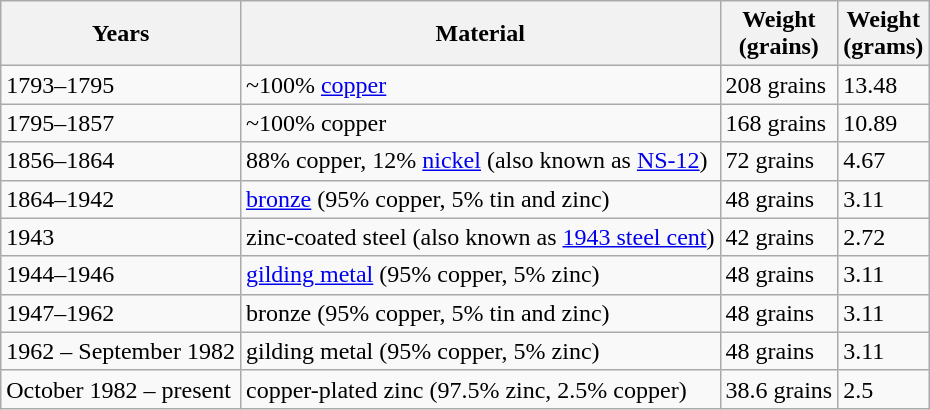<table class="wikitable">
<tr style="text-align: left;">
<th>Years</th>
<th>Material</th>
<th>Weight<br>(grains)</th>
<th>Weight<br>(grams)</th>
</tr>
<tr>
<td>1793–1795</td>
<td>~100% <a href='#'>copper</a></td>
<td>208 grains</td>
<td>13.48</td>
</tr>
<tr>
<td>1795–1857</td>
<td>~100% copper</td>
<td>168 grains</td>
<td>10.89</td>
</tr>
<tr>
<td>1856–1864</td>
<td>88% copper, 12% <a href='#'>nickel</a> (also known as <a href='#'>NS-12</a>)</td>
<td>72 grains</td>
<td>4.67</td>
</tr>
<tr>
<td>1864–1942</td>
<td><a href='#'>bronze</a> (95% copper, 5% tin and zinc)</td>
<td>48 grains</td>
<td>3.11</td>
</tr>
<tr>
<td>1943</td>
<td>zinc-coated steel (also known as <a href='#'>1943 steel cent</a>)</td>
<td>42 grains</td>
<td>2.72</td>
</tr>
<tr>
<td>1944–1946</td>
<td><a href='#'>gilding metal</a> (95% copper, 5% zinc)</td>
<td>48 grains</td>
<td>3.11</td>
</tr>
<tr>
<td>1947–1962</td>
<td>bronze (95% copper, 5% tin and zinc)</td>
<td>48 grains</td>
<td>3.11</td>
</tr>
<tr>
<td>1962 – September 1982</td>
<td>gilding metal (95% copper, 5% zinc)</td>
<td>48 grains</td>
<td>3.11</td>
</tr>
<tr>
<td>October 1982 – present</td>
<td>copper-plated zinc (97.5% zinc, 2.5% copper)</td>
<td>38.6 grains</td>
<td>2.5</td>
</tr>
</table>
